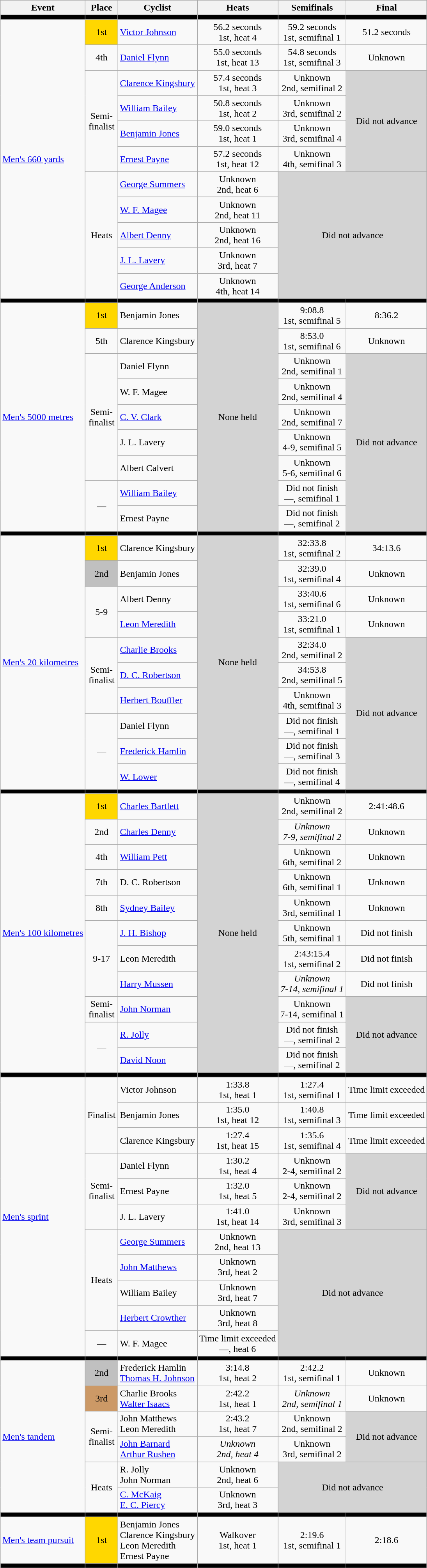<table class=wikitable>
<tr>
<th>Event</th>
<th>Place</th>
<th>Cyclist</th>
<th>Heats</th>
<th>Semifinals</th>
<th>Final</th>
</tr>
<tr bgcolor=black>
<td></td>
<td></td>
<td></td>
<td></td>
<td></td>
<td></td>
</tr>
<tr align=center>
<td rowspan=11 align=left><a href='#'>Men's 660 yards</a></td>
<td bgcolor=gold>1st</td>
<td align=left><a href='#'>Victor Johnson</a></td>
<td>56.2 seconds <br> 1st, heat 4</td>
<td>59.2 seconds <br> 1st, semifinal 1</td>
<td>51.2 seconds</td>
</tr>
<tr align=center>
<td>4th</td>
<td align=left><a href='#'>Daniel Flynn</a></td>
<td>55.0 seconds <br> 1st, heat 13</td>
<td>54.8 seconds <br> 1st, semifinal 3</td>
<td>Unknown</td>
</tr>
<tr align=center>
<td rowspan=4>Semi-<br>finalist</td>
<td align=left><a href='#'>Clarence Kingsbury</a></td>
<td>57.4 seconds <br> 1st, heat 3</td>
<td>Unknown <br> 2nd, semifinal 2</td>
<td rowspan=4 bgcolor=lightgray>Did not advance</td>
</tr>
<tr align=center>
<td align=left><a href='#'>William Bailey</a></td>
<td>50.8 seconds <br> 1st, heat 2</td>
<td>Unknown <br> 3rd, semifinal 2</td>
</tr>
<tr align=center>
<td align=left><a href='#'>Benjamin Jones</a></td>
<td>59.0 seconds <br> 1st, heat 1</td>
<td>Unknown <br> 3rd, semifinal 4</td>
</tr>
<tr align=center>
<td align=left><a href='#'>Ernest Payne</a></td>
<td>57.2 seconds <br> 1st, heat 12</td>
<td>Unknown <br> 4th, semifinal 3</td>
</tr>
<tr align=center>
<td rowspan=5>Heats</td>
<td align=left><a href='#'>George Summers</a></td>
<td>Unknown <br> 2nd, heat 6</td>
<td rowspan=5 colspan=2 bgcolor=lightgray>Did not advance</td>
</tr>
<tr align=center>
<td align=left><a href='#'>W. F. Magee</a></td>
<td>Unknown <br> 2nd, heat 11</td>
</tr>
<tr align=center>
<td align=left><a href='#'>Albert Denny</a></td>
<td>Unknown <br> 2nd, heat 16</td>
</tr>
<tr align=center>
<td align=left><a href='#'>J. L. Lavery</a></td>
<td>Unknown <br> 3rd, heat 7</td>
</tr>
<tr align=center>
<td align=left><a href='#'>George Anderson</a></td>
<td>Unknown <br> 4th, heat 14</td>
</tr>
<tr bgcolor=black>
<td></td>
<td></td>
<td></td>
<td></td>
<td></td>
<td></td>
</tr>
<tr align=center>
<td rowspan=9 align=left><a href='#'>Men's 5000 metres</a></td>
<td bgcolor=gold>1st</td>
<td align=left>Benjamin Jones</td>
<td rowspan=9 bgcolor=lightgray>None held</td>
<td>9:08.8 <br> 1st, semifinal 5</td>
<td>8:36.2</td>
</tr>
<tr align=center>
<td>5th</td>
<td align=left>Clarence Kingsbury</td>
<td>8:53.0 <br> 1st, semifinal 6</td>
<td>Unknown</td>
</tr>
<tr align=center>
<td rowspan=5>Semi-<br>finalist</td>
<td align=left>Daniel Flynn</td>
<td>Unknown <br> 2nd, semifinal 1</td>
<td rowspan=7 bgcolor=lightgray>Did not advance</td>
</tr>
<tr align=center>
<td align=left>W. F. Magee</td>
<td>Unknown <br> 2nd, semifinal 4</td>
</tr>
<tr align=center>
<td align=left><a href='#'>C. V. Clark</a></td>
<td>Unknown <br> 2nd, semifinal 7</td>
</tr>
<tr align=center>
<td align=left>J. L. Lavery</td>
<td>Unknown <br> 4-9, semifinal 5</td>
</tr>
<tr align=center>
<td align=left>Albert Calvert</td>
<td>Unknown <br> 5-6, semifinal 6</td>
</tr>
<tr align=center>
<td rowspan=2>—</td>
<td align=left><a href='#'>William Bailey</a></td>
<td>Did not finish <br> —, semifinal 1</td>
</tr>
<tr align=center>
<td align=left>Ernest Payne</td>
<td>Did not finish <br>  —, semifinal 2</td>
</tr>
<tr bgcolor=black>
<td></td>
<td></td>
<td></td>
<td></td>
<td></td>
<td></td>
</tr>
<tr align=center>
<td rowspan=10 align=left><a href='#'>Men's 20 kilometres</a></td>
<td bgcolor=gold>1st</td>
<td align=left>Clarence Kingsbury</td>
<td rowspan=10 bgcolor=lightgray>None held</td>
<td>32:33.8 <br> 1st, semifinal 2</td>
<td>34:13.6</td>
</tr>
<tr align=center>
<td bgcolor=silver>2nd</td>
<td align=left>Benjamin Jones</td>
<td>32:39.0 <br> 1st, semifinal 4</td>
<td>Unknown</td>
</tr>
<tr align=center>
<td rowspan=2>5-9</td>
<td align=left>Albert Denny</td>
<td>33:40.6 <br> 1st, semifinal 6</td>
<td>Unknown</td>
</tr>
<tr align=center>
<td align=left><a href='#'>Leon Meredith</a></td>
<td>33:21.0 <br> 1st, semifinal 1</td>
<td>Unknown</td>
</tr>
<tr align=center>
<td rowspan=3>Semi-<br>finalist</td>
<td align=left><a href='#'>Charlie Brooks</a></td>
<td>32:34.0 <br> 2nd, semifinal 2</td>
<td rowspan=6 bgcolor=lightgray>Did not advance</td>
</tr>
<tr align=center>
<td align=left><a href='#'>D. C. Robertson</a></td>
<td>34:53.8 <br> 2nd, semifinal 5</td>
</tr>
<tr align=center>
<td align=left><a href='#'>Herbert Bouffler</a></td>
<td>Unknown <br> 4th, semifinal 3</td>
</tr>
<tr align=center>
<td rowspan=3>—</td>
<td align=left>Daniel Flynn</td>
<td>Did not finish <br> —, semifinal 1</td>
</tr>
<tr align=center>
<td align=left><a href='#'>Frederick Hamlin</a></td>
<td>Did not finish <br> —, semifinal 3</td>
</tr>
<tr align=center>
<td align=left><a href='#'>W. Lower</a></td>
<td>Did not finish <br> —, semifinal 4</td>
</tr>
<tr bgcolor=black>
<td></td>
<td></td>
<td></td>
<td></td>
<td></td>
<td></td>
</tr>
<tr align=center>
<td rowspan=11 align=left><a href='#'>Men's 100 kilometres</a></td>
<td bgcolor=gold>1st</td>
<td align=left><a href='#'>Charles Bartlett</a></td>
<td rowspan=11 bgcolor=lightgray>None held</td>
<td>Unknown <br> 2nd, semifinal 2</td>
<td>2:41:48.6</td>
</tr>
<tr align=center>
<td>2nd</td>
<td align=left><a href='#'>Charles Denny</a></td>
<td><em>Unknown</em> <br> <em>7-9, semifinal 2</em></td>
<td>Unknown</td>
</tr>
<tr align=center>
<td>4th</td>
<td align=left><a href='#'>William Pett</a></td>
<td>Unknown <br> 6th, semifinal 2</td>
<td>Unknown</td>
</tr>
<tr align=center>
<td>7th</td>
<td align=left>D. C. Robertson</td>
<td>Unknown <br> 6th, semifinal 1</td>
<td>Unknown</td>
</tr>
<tr align=center>
<td>8th</td>
<td align=left><a href='#'>Sydney Bailey</a></td>
<td>Unknown <br> 3rd, semifinal 1</td>
<td>Unknown</td>
</tr>
<tr align=center>
<td rowspan=3>9-17</td>
<td align=left><a href='#'>J. H. Bishop</a></td>
<td>Unknown <br> 5th, semifinal 1</td>
<td>Did not finish</td>
</tr>
<tr align=center>
<td align=left>Leon Meredith</td>
<td>2:43:15.4 <br> 1st, semifinal 2</td>
<td>Did not finish</td>
</tr>
<tr align=center>
<td align=left><a href='#'>Harry Mussen</a></td>
<td><em>Unknown</em> <br> <em>7-14, semifinal 1</em></td>
<td>Did not finish</td>
</tr>
<tr align=center>
<td>Semi-<br>finalist</td>
<td align=left><a href='#'>John Norman</a></td>
<td>Unknown <br> 7-14, semifinal 1</td>
<td rowspan=3 bgcolor=lightgray>Did not advance</td>
</tr>
<tr align=center>
<td rowspan=2>—</td>
<td align=left><a href='#'>R. Jolly</a></td>
<td>Did not finish <br> —, semifinal 2</td>
</tr>
<tr align=center>
<td align=left><a href='#'>David Noon</a></td>
<td>Did not finish <br> —, semifinal 2</td>
</tr>
<tr bgcolor=black>
<td></td>
<td></td>
<td></td>
<td></td>
<td></td>
<td></td>
</tr>
<tr align=center>
<td rowspan=11 align=left><a href='#'>Men's sprint</a></td>
<td rowspan=3>Finalist</td>
<td align=left>Victor Johnson</td>
<td>1:33.8 <br> 1st, heat 1</td>
<td>1:27.4 <br> 1st, semifinal 1</td>
<td>Time limit exceeded</td>
</tr>
<tr align=center>
<td align=left>Benjamin Jones</td>
<td>1:35.0 <br> 1st, heat 12</td>
<td>1:40.8 <br> 1st, semifinal 3</td>
<td>Time limit exceeded</td>
</tr>
<tr align=center>
<td align=left>Clarence Kingsbury</td>
<td>1:27.4 <br> 1st, heat 15</td>
<td>1:35.6 <br> 1st, semifinal 4</td>
<td>Time limit exceeded</td>
</tr>
<tr align=center>
<td rowspan=3>Semi-<br>finalist</td>
<td align=left>Daniel Flynn</td>
<td>1:30.2 <br> 1st, heat 4</td>
<td>Unknown <br> 2-4, semifinal 2</td>
<td rowspan=3 bgcolor=lightgray>Did not advance</td>
</tr>
<tr align=center>
<td align=left>Ernest Payne</td>
<td>1:32.0 <br> 1st, heat 5</td>
<td>Unknown <br> 2-4, semifinal 2</td>
</tr>
<tr align=center>
<td align=left>J. L. Lavery</td>
<td>1:41.0 <br> 1st, heat 14</td>
<td>Unknown <br> 3rd, semifinal 3</td>
</tr>
<tr align=center>
<td rowspan=4>Heats</td>
<td align=left><a href='#'>George Summers</a></td>
<td>Unknown <br> 2nd, heat 13</td>
<td rowspan=5 colspan=2 bgcolor=lightgray>Did not advance</td>
</tr>
<tr align=center>
<td align=left><a href='#'>John Matthews</a></td>
<td>Unknown <br> 3rd, heat 2</td>
</tr>
<tr align=center>
<td align=left>William Bailey</td>
<td>Unknown <br> 3rd, heat 7</td>
</tr>
<tr align=center>
<td align=left><a href='#'>Herbert Crowther</a></td>
<td>Unknown <br> 3rd, heat 8</td>
</tr>
<tr align=center>
<td>—</td>
<td align=left>W. F. Magee</td>
<td>Time limit exceeded <br> —, heat 6</td>
</tr>
<tr bgcolor=black>
<td></td>
<td></td>
<td></td>
<td></td>
<td></td>
<td></td>
</tr>
<tr align=center>
<td rowspan=6 align=left><a href='#'>Men's tandem</a></td>
<td bgcolor=silver>2nd</td>
<td align=left>Frederick Hamlin <br> <a href='#'>Thomas H. Johnson</a></td>
<td>3:14.8 <br> 1st, heat 2</td>
<td>2:42.2 <br> 1st, semifinal 1</td>
<td>Unknown</td>
</tr>
<tr align=center>
<td bgcolor=cc9966>3rd</td>
<td align=left>Charlie Brooks <br> <a href='#'>Walter Isaacs</a></td>
<td>2:42.2 <br> 1st, heat 1</td>
<td><em>Unknown</em> <br> <em>2nd, semifinal 1</em></td>
<td>Unknown</td>
</tr>
<tr align=center>
<td rowspan=2>Semi-<br>finalist</td>
<td align=left>John Matthews <br> Leon Meredith</td>
<td>2:43.2 <br> 1st, heat 7</td>
<td>Unknown <br> 2nd, semifinal 2</td>
<td rowspan=2 bgcolor=lightgray>Did not advance</td>
</tr>
<tr align=center>
<td align=left><a href='#'>John Barnard</a> <br> <a href='#'>Arthur Rushen</a></td>
<td><em>Unknown</em> <br> <em>2nd, heat 4</em></td>
<td>Unknown <br> 3rd, semifinal 2</td>
</tr>
<tr align=center>
<td rowspan=2>Heats</td>
<td align=left>R. Jolly <br> John Norman</td>
<td>Unknown <br> 2nd, heat 6</td>
<td rowspan=2 colspan=2 bgcolor=lightgray>Did not advance</td>
</tr>
<tr align=center>
<td align=left><a href='#'>C. McKaig</a> <br> <a href='#'>E. C. Piercy</a></td>
<td>Unknown <br> 3rd, heat 3</td>
</tr>
<tr bgcolor=black>
<td></td>
<td></td>
<td></td>
<td></td>
<td></td>
<td></td>
</tr>
<tr align=center>
<td align=left><a href='#'>Men's team pursuit</a></td>
<td bgcolor=gold>1st</td>
<td align=left>Benjamin Jones <br> Clarence Kingsbury <br> Leon Meredith <br> Ernest Payne</td>
<td>Walkover <br> 1st, heat 1</td>
<td>2:19.6 <br> 1st, semifinal 1</td>
<td>2:18.6</td>
</tr>
<tr bgcolor=black>
<td></td>
<td></td>
<td></td>
<td></td>
<td></td>
<td></td>
</tr>
</table>
